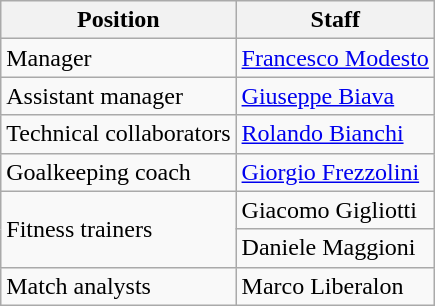<table class="wikitable">
<tr>
<th>Position</th>
<th>Staff</th>
</tr>
<tr>
<td>Manager</td>
<td> <a href='#'>Francesco Modesto</a></td>
</tr>
<tr>
<td>Assistant manager</td>
<td> <a href='#'>Giuseppe Biava</a></td>
</tr>
<tr>
<td>Technical collaborators</td>
<td> <a href='#'>Rolando Bianchi</a></td>
</tr>
<tr>
<td>Goalkeeping coach</td>
<td> <a href='#'>Giorgio Frezzolini</a></td>
</tr>
<tr>
<td rowspan=2>Fitness trainers</td>
<td> Giacomo Gigliotti</td>
</tr>
<tr>
<td> Daniele Maggioni</td>
</tr>
<tr>
<td>Match analysts</td>
<td> Marco Liberalon</td>
</tr>
</table>
